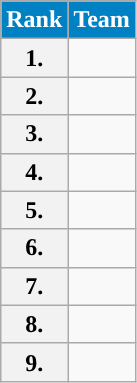<table class="wikitable">
<tr>
<th align="center" style="background:#0081C4; color:#FFFFFF;">Rank</th>
<th align="center" style="background:#0081C4; color:#FFFFFF;">Team</th>
</tr>
<tr>
<th>1.</th>
<td></td>
</tr>
<tr>
<th>2.</th>
<td></td>
</tr>
<tr>
<th>3.</th>
<td></td>
</tr>
<tr>
<th>4.</th>
<td></td>
</tr>
<tr>
<th>5.</th>
<td></td>
</tr>
<tr>
<th>6.</th>
<td></td>
</tr>
<tr>
<th>7.</th>
<td></td>
</tr>
<tr>
<th>8.</th>
<td></td>
</tr>
<tr>
<th>9.</th>
<td></td>
</tr>
</table>
